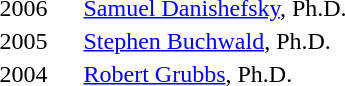<table>
<tr>
<td>2006</td>
<td><a href='#'>Samuel Danishefsky</a>, Ph.D.</td>
</tr>
<tr>
<td>2005</td>
<td><a href='#'>Stephen Buchwald</a>, Ph.D.</td>
</tr>
<tr>
<td>2004     </td>
<td><a href='#'>Robert Grubbs</a>, Ph.D.</td>
</tr>
</table>
